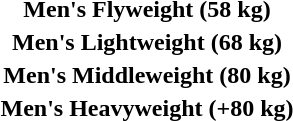<table>
<tr valign="top">
<th scope="row" rowspan=2>Men's Flyweight (58 kg)<br></th>
<td rowspan=2></td>
<td rowspan=2></td>
<td></td>
</tr>
<tr>
<td></td>
</tr>
<tr valign="top">
<th scope="row" rowspan=2>Men's Lightweight (68 kg)<br></th>
<td rowspan=2></td>
<td rowspan=2></td>
<td></td>
</tr>
<tr>
<td></td>
</tr>
<tr valign="top">
<th scope="row" rowspan=2>Men's Middleweight (80 kg)<br></th>
<td rowspan=2></td>
<td rowspan=2></td>
<td></td>
</tr>
<tr>
<td></td>
</tr>
<tr valign="top">
<th scope="row" rowspan=2>Men's Heavyweight (+80 kg)<br></th>
<td rowspan=2></td>
<td rowspan=2></td>
<td></td>
</tr>
<tr>
<td></td>
</tr>
</table>
